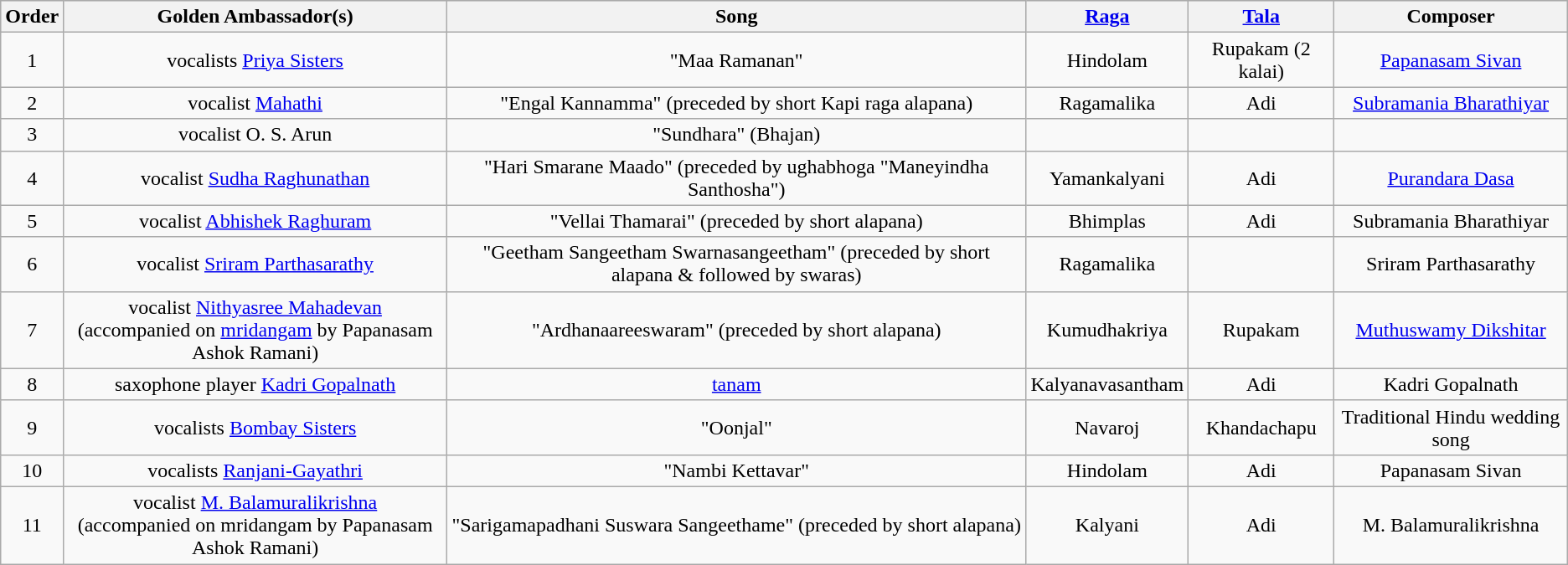<table class="wikitable sortable" style="text-align: center; width: auto;">
<tr style="background:lightgrey; text-align:center;">
<th>Order</th>
<th>Golden Ambassador(s)</th>
<th>Song</th>
<th><a href='#'>Raga</a></th>
<th><a href='#'>Tala</a></th>
<th>Composer</th>
</tr>
<tr>
<td>1</td>
<td>vocalists <a href='#'>Priya Sisters</a></td>
<td>"Maa Ramanan"</td>
<td>Hindolam</td>
<td>Rupakam (2 kalai)</td>
<td><a href='#'>Papanasam Sivan</a></td>
</tr>
<tr>
<td>2</td>
<td>vocalist <a href='#'>Mahathi</a></td>
<td>"Engal Kannamma" (preceded by short Kapi raga alapana)</td>
<td>Ragamalika</td>
<td>Adi</td>
<td><a href='#'>Subramania Bharathiyar</a></td>
</tr>
<tr>
<td>3</td>
<td>vocalist O. S. Arun</td>
<td>"Sundhara" (Bhajan)</td>
<td></td>
<td></td>
</tr>
<tr>
<td>4</td>
<td>vocalist <a href='#'>Sudha Raghunathan</a></td>
<td>"Hari Smarane Maado" (preceded by ughabhoga "Maneyindha Santhosha")</td>
<td>Yamankalyani</td>
<td>Adi</td>
<td><a href='#'>Purandara Dasa</a></td>
</tr>
<tr>
<td>5</td>
<td>vocalist <a href='#'>Abhishek Raghuram</a></td>
<td>"Vellai Thamarai" (preceded by short alapana)</td>
<td>Bhimplas</td>
<td>Adi</td>
<td>Subramania Bharathiyar</td>
</tr>
<tr>
<td>6</td>
<td>vocalist <a href='#'>Sriram Parthasarathy</a></td>
<td>"Geetham Sangeetham Swarnasangeetham" (preceded by short alapana & followed by swaras)</td>
<td>Ragamalika</td>
<td></td>
<td>Sriram Parthasarathy</td>
</tr>
<tr>
<td>7</td>
<td>vocalist <a href='#'>Nithyasree Mahadevan</a><br>(accompanied on <a href='#'>mridangam</a> by Papanasam Ashok Ramani)</td>
<td>"Ardhanaareeswaram" (preceded by short alapana)</td>
<td>Kumudhakriya</td>
<td>Rupakam</td>
<td><a href='#'>Muthuswamy Dikshitar</a></td>
</tr>
<tr>
<td>8</td>
<td>saxophone player <a href='#'>Kadri Gopalnath</a></td>
<td><a href='#'>tanam</a></td>
<td>Kalyanavasantham</td>
<td>Adi</td>
<td>Kadri Gopalnath</td>
</tr>
<tr>
<td>9</td>
<td>vocalists <a href='#'>Bombay Sisters</a></td>
<td>"Oonjal"</td>
<td>Navaroj</td>
<td>Khandachapu</td>
<td>Traditional Hindu wedding song</td>
</tr>
<tr>
<td>10</td>
<td>vocalists <a href='#'>Ranjani-Gayathri</a></td>
<td>"Nambi Kettavar"</td>
<td>Hindolam</td>
<td>Adi</td>
<td>Papanasam Sivan</td>
</tr>
<tr>
<td>11</td>
<td>vocalist <a href='#'>M. Balamuralikrishna</a><br>(accompanied on mridangam by Papanasam Ashok Ramani)</td>
<td>"Sarigamapadhani Suswara Sangeethame" (preceded by short alapana)</td>
<td>Kalyani</td>
<td>Adi</td>
<td>M. Balamuralikrishna</td>
</tr>
</table>
